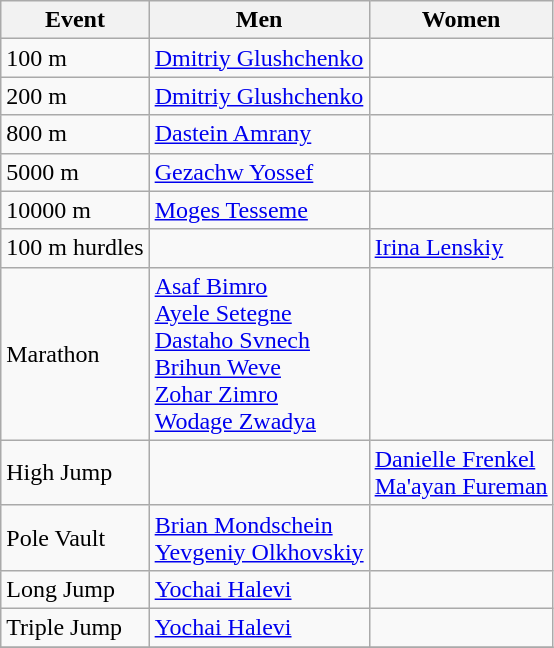<table class=wikitable style="font-size:100%">
<tr>
<th>Event</th>
<th>Men</th>
<th>Women</th>
</tr>
<tr>
<td>100 m</td>
<td><a href='#'>Dmitriy Glushchenko</a></td>
<td></td>
</tr>
<tr>
<td>200 m</td>
<td><a href='#'>Dmitriy Glushchenko</a></td>
<td></td>
</tr>
<tr>
<td>800 m</td>
<td><a href='#'>Dastein Amrany</a></td>
<td></td>
</tr>
<tr>
<td>5000 m</td>
<td><a href='#'>Gezachw Yossef</a></td>
<td></td>
</tr>
<tr>
<td>10000 m</td>
<td><a href='#'>Moges Tesseme</a></td>
<td></td>
</tr>
<tr>
<td>100 m hurdles</td>
<td></td>
<td><a href='#'>Irina Lenskiy</a></td>
</tr>
<tr>
<td>Marathon</td>
<td><a href='#'>Asaf Bimro</a> <br> <a href='#'>Ayele Setegne</a> <br> <a href='#'>Dastaho Svnech</a> <br> <a href='#'>Brihun Weve</a> <br> <a href='#'>Zohar Zimro</a> <br> <a href='#'>Wodage Zwadya</a></td>
<td></td>
</tr>
<tr>
<td>High Jump</td>
<td></td>
<td><a href='#'>Danielle Frenkel</a> <br> <a href='#'>Ma'ayan Fureman</a></td>
</tr>
<tr>
<td>Pole Vault</td>
<td><a href='#'>Brian Mondschein</a> <br> <a href='#'>Yevgeniy Olkhovskiy</a></td>
<td></td>
</tr>
<tr>
<td>Long Jump</td>
<td><a href='#'>Yochai Halevi</a></td>
<td></td>
</tr>
<tr>
<td>Triple Jump</td>
<td><a href='#'>Yochai Halevi</a></td>
<td></td>
</tr>
<tr>
</tr>
</table>
